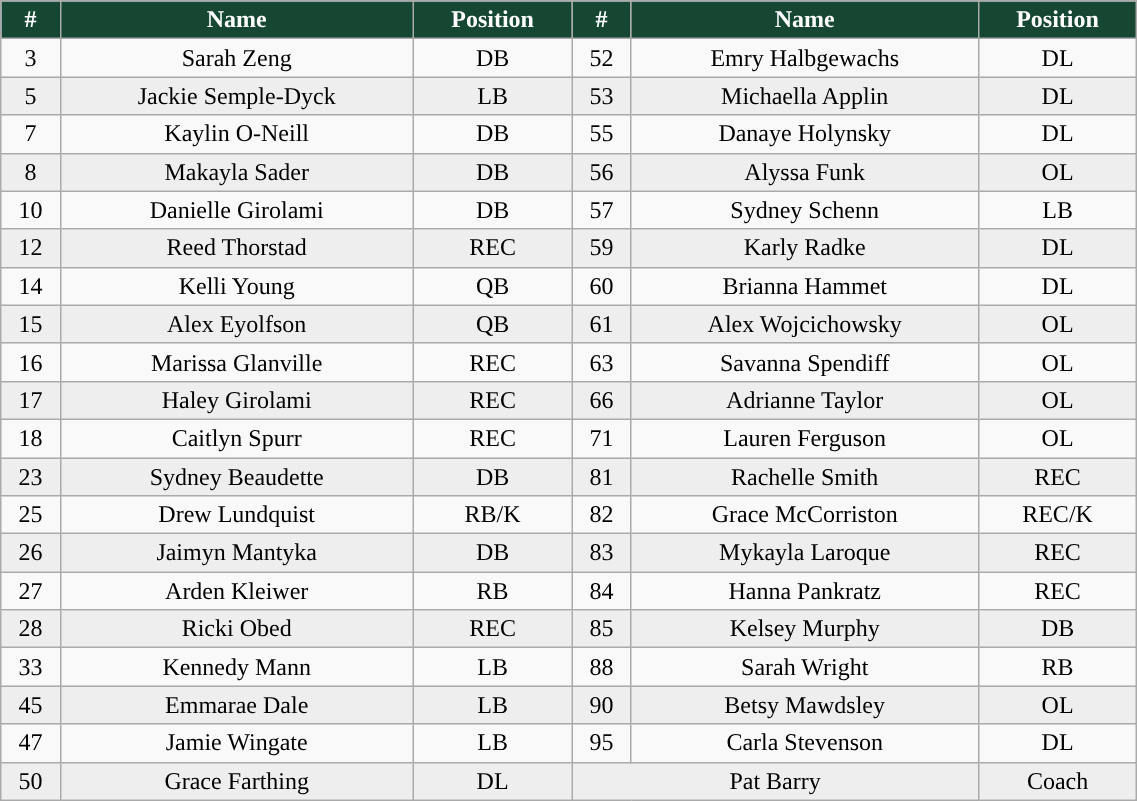<table class="wikitable" style="width:60%;">
<tr style="text-align:center; background:#154733; color:#FFFFFF;">
<td><strong>#</strong></td>
<td><strong>Name</strong></td>
<td><strong>Position</strong></td>
<td><strong>#</strong></td>
<td><strong>Name</strong></td>
<td><strong>Position</strong></td>
</tr>
<tr style="text-align:center">
<td>3</td>
<td>Sarah Zeng</td>
<td>DB</td>
<td>52</td>
<td>Emry Halbgewachs</td>
<td>DL</td>
</tr>
<tr style="text-align:center" bgcolor="#eeeeee">
<td>5</td>
<td>Jackie Semple-Dyck</td>
<td>LB</td>
<td>53</td>
<td>Michaella Applin</td>
<td>DL</td>
</tr>
<tr style="text-align:center">
<td>7</td>
<td>Kaylin O-Neill</td>
<td>DB</td>
<td>55</td>
<td>Danaye Holynsky</td>
<td>DL</td>
</tr>
<tr style="text-align:center" bgcolor="#eeeeee">
<td>8</td>
<td>Makayla Sader</td>
<td>DB</td>
<td>56</td>
<td>Alyssa Funk</td>
<td>OL</td>
</tr>
<tr style="text-align:center">
<td>10</td>
<td>Danielle Girolami</td>
<td>DB</td>
<td>57</td>
<td>Sydney Schenn</td>
<td>LB</td>
</tr>
<tr style="text-align:center" bgcolor="#eeeeee">
<td>12</td>
<td>Reed Thorstad</td>
<td>REC</td>
<td>59</td>
<td>Karly Radke</td>
<td>DL</td>
</tr>
<tr style="text-align:center">
<td>14</td>
<td>Kelli Young</td>
<td>QB</td>
<td>60</td>
<td>Brianna Hammet</td>
<td>DL</td>
</tr>
<tr style="text-align:center" bgcolor="#eeeeee">
<td>15</td>
<td>Alex Eyolfson</td>
<td>QB</td>
<td>61</td>
<td>Alex Wojcichowsky</td>
<td>OL</td>
</tr>
<tr style="text-align:center">
<td>16</td>
<td>Marissa Glanville</td>
<td>REC</td>
<td>63</td>
<td>Savanna Spendiff</td>
<td>OL</td>
</tr>
<tr style="text-align:center" bgcolor="#eeeeee">
<td>17</td>
<td>Haley Girolami</td>
<td>REC</td>
<td>66</td>
<td>Adrianne Taylor</td>
<td>OL</td>
</tr>
<tr style="text-align:center">
<td>18</td>
<td>Caitlyn Spurr</td>
<td>REC</td>
<td>71</td>
<td>Lauren Ferguson</td>
<td>OL</td>
</tr>
<tr style="text-align:center" bgcolor="#eeeeee">
<td>23</td>
<td>Sydney Beaudette</td>
<td>DB</td>
<td>81</td>
<td>Rachelle Smith</td>
<td>REC</td>
</tr>
<tr style="text-align:center">
<td>25</td>
<td>Drew Lundquist</td>
<td>RB/K</td>
<td>82</td>
<td>Grace McCorriston</td>
<td>REC/K</td>
</tr>
<tr style="text-align:center" bgcolor="#eeeeee">
<td>26</td>
<td>Jaimyn Mantyka</td>
<td>DB</td>
<td>83</td>
<td>Mykayla Laroque</td>
<td>REC</td>
</tr>
<tr style="text-align:center">
<td>27</td>
<td>Arden Kleiwer</td>
<td>RB</td>
<td>84</td>
<td>Hanna Pankratz</td>
<td>REC</td>
</tr>
<tr style="text-align:center" bgcolor="#eeeeee">
<td>28</td>
<td>Ricki Obed</td>
<td>REC</td>
<td>85</td>
<td>Kelsey Murphy</td>
<td>DB</td>
</tr>
<tr style="text-align:center">
<td>33</td>
<td>Kennedy Mann</td>
<td>LB</td>
<td>88</td>
<td>Sarah Wright</td>
<td>RB</td>
</tr>
<tr style="text-align:center" bgcolor="#eeeeee">
<td>45</td>
<td>Emmarae Dale</td>
<td>LB</td>
<td>90</td>
<td>Betsy Mawdsley</td>
<td>OL</td>
</tr>
<tr style="text-align:center">
<td>47</td>
<td>Jamie Wingate</td>
<td>LB</td>
<td>95</td>
<td>Carla Stevenson</td>
<td>DL</td>
</tr>
<tr style="text-align:center" bgcolor="#eeeeee">
<td>50</td>
<td>Grace Farthing</td>
<td>DL</td>
<td colspan="2">Pat Barry</td>
<td>Coach</td>
</tr>
</table>
